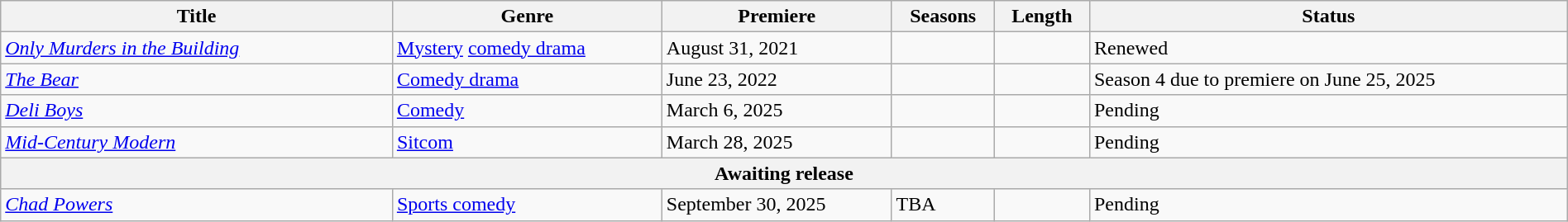<table class="wikitable sortable" style="width:100%;">
<tr>
<th scope="col" style="width:25%;">Title</th>
<th>Genre</th>
<th>Premiere</th>
<th>Seasons</th>
<th>Length</th>
<th>Status</th>
</tr>
<tr>
<td><em><a href='#'>Only Murders in the Building</a></em></td>
<td><a href='#'>Mystery</a> <a href='#'>comedy drama</a></td>
<td>August 31, 2021</td>
<td></td>
<td></td>
<td>Renewed</td>
</tr>
<tr>
<td><em><a href='#'>The Bear</a></em></td>
<td><a href='#'>Comedy drama</a></td>
<td>June 23, 2022</td>
<td></td>
<td></td>
<td>Season 4 due to premiere on June 25, 2025</td>
</tr>
<tr>
<td><em><a href='#'>Deli Boys</a></em></td>
<td><a href='#'>Comedy</a></td>
<td>March 6, 2025</td>
<td></td>
<td></td>
<td>Pending</td>
</tr>
<tr>
<td><em><a href='#'>Mid-Century Modern</a></em></td>
<td><a href='#'>Sitcom</a></td>
<td>March 28, 2025</td>
<td></td>
<td></td>
<td>Pending</td>
</tr>
<tr>
<th colspan="6" data-sort-value="zzz">Awaiting release</th>
</tr>
<tr>
<td><em><a href='#'>Chad Powers</a></em></td>
<td><a href='#'>Sports comedy</a></td>
<td>September 30, 2025</td>
<td>TBA</td>
<td></td>
<td>Pending</td>
</tr>
</table>
